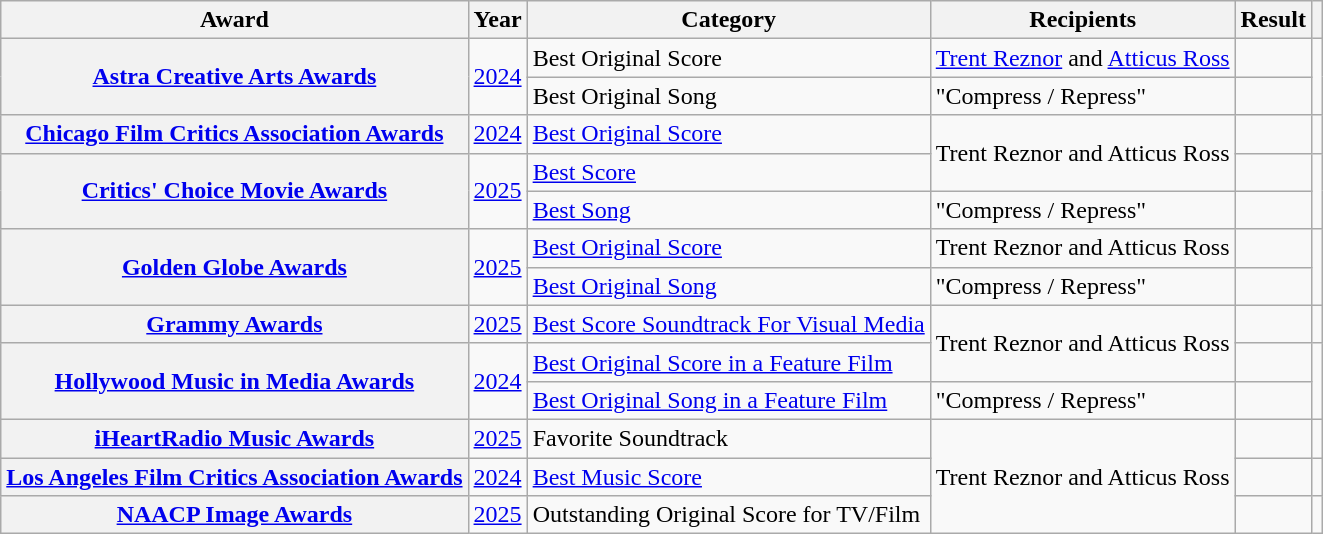<table class="wikitable sortable plainrowheaders">
<tr>
<th scope="col">Award</th>
<th scope="col">Year</th>
<th scope="col">Category</th>
<th scope="col">Recipients</th>
<th scope="col">Result</th>
<th scope="col" class="unsortable"></th>
</tr>
<tr>
<th rowspan="2" scope="row"><a href='#'>Astra Creative Arts Awards</a></th>
<td rowspan="2"><a href='#'>2024</a></td>
<td>Best Original Score</td>
<td><a href='#'>Trent Reznor</a> and <a href='#'>Atticus Ross</a></td>
<td></td>
<td rowspan="2"></td>
</tr>
<tr>
<td>Best Original Song</td>
<td>"Compress / Repress"</td>
<td></td>
</tr>
<tr>
<th scope="row"><a href='#'>Chicago Film Critics Association Awards</a></th>
<td><a href='#'>2024</a></td>
<td><a href='#'>Best Original Score</a></td>
<td rowspan="2">Trent Reznor and Atticus Ross</td>
<td></td>
<td></td>
</tr>
<tr>
<th rowspan="2" scope="row"><a href='#'>Critics' Choice Movie Awards</a></th>
<td rowspan="2"><a href='#'>2025</a></td>
<td><a href='#'>Best Score</a></td>
<td></td>
<td rowspan="2"></td>
</tr>
<tr>
<td><a href='#'>Best Song</a></td>
<td>"Compress / Repress"</td>
<td></td>
</tr>
<tr>
<th rowspan="2" scope="row"><a href='#'>Golden Globe Awards</a></th>
<td rowspan="2"><a href='#'>2025</a></td>
<td><a href='#'>Best Original Score</a></td>
<td>Trent Reznor and Atticus Ross</td>
<td></td>
<td rowspan="2"></td>
</tr>
<tr>
<td><a href='#'>Best Original Song</a></td>
<td>"Compress / Repress"</td>
<td></td>
</tr>
<tr>
<th scope="row"><a href='#'>Grammy Awards</a></th>
<td><a href='#'>2025</a></td>
<td><a href='#'>Best Score Soundtrack For Visual Media</a></td>
<td rowspan="2">Trent Reznor and Atticus Ross</td>
<td></td>
<td></td>
</tr>
<tr>
<th rowspan="2" scope="row"><a href='#'>Hollywood Music in Media Awards</a></th>
<td rowspan="2"><a href='#'>2024</a></td>
<td><a href='#'>Best Original Score in a Feature Film</a></td>
<td></td>
<td rowspan="2"></td>
</tr>
<tr>
<td><a href='#'>Best Original Song in a Feature Film</a></td>
<td>"Compress / Repress"</td>
<td></td>
</tr>
<tr>
<th scope="row"><a href='#'>iHeartRadio Music Awards</a></th>
<td><a href='#'>2025</a></td>
<td>Favorite Soundtrack</td>
<td rowspan="3">Trent Reznor and Atticus Ross</td>
<td></td>
<td></td>
</tr>
<tr>
<th scope="row"><a href='#'>Los Angeles Film Critics Association Awards</a></th>
<td><a href='#'>2024</a></td>
<td><a href='#'>Best Music Score</a></td>
<td></td>
<td></td>
</tr>
<tr>
<th scope="row"><a href='#'>NAACP Image Awards</a></th>
<td><a href='#'>2025</a></td>
<td>Outstanding Original Score for TV/Film</td>
<td></td>
<td></td>
</tr>
</table>
